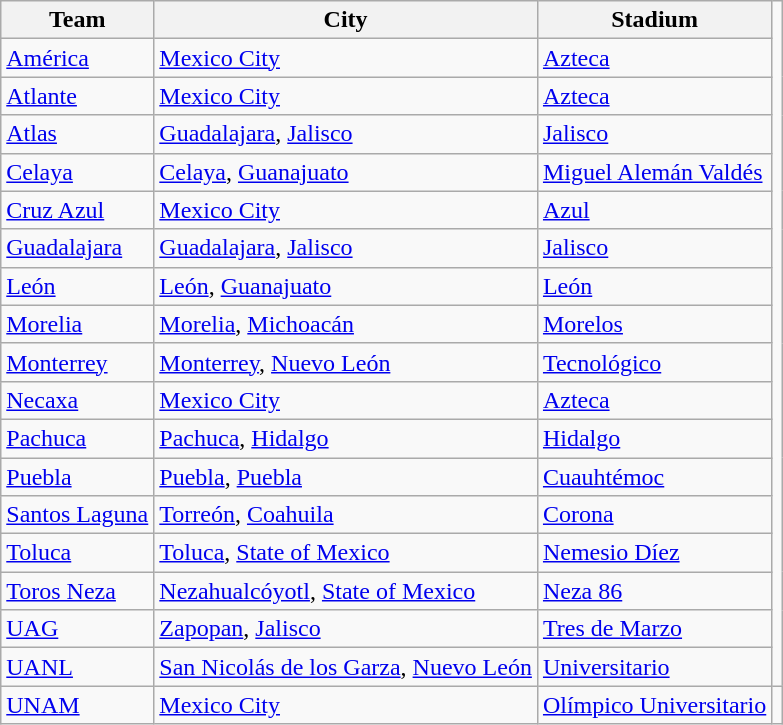<table class="wikitable" class="toccolours sortable">
<tr>
<th>Team</th>
<th>City</th>
<th>Stadium</th>
</tr>
<tr>
<td><a href='#'>América</a></td>
<td><a href='#'>Mexico City</a></td>
<td><a href='#'>Azteca</a></td>
</tr>
<tr>
<td><a href='#'>Atlante</a></td>
<td><a href='#'>Mexico City</a></td>
<td><a href='#'>Azteca</a></td>
</tr>
<tr>
<td><a href='#'>Atlas</a></td>
<td><a href='#'>Guadalajara</a>, <a href='#'>Jalisco</a></td>
<td><a href='#'>Jalisco</a></td>
</tr>
<tr>
<td><a href='#'>Celaya</a></td>
<td><a href='#'>Celaya</a>, <a href='#'>Guanajuato</a></td>
<td><a href='#'>Miguel Alemán Valdés</a></td>
</tr>
<tr>
<td><a href='#'>Cruz Azul</a></td>
<td><a href='#'>Mexico City</a></td>
<td><a href='#'>Azul</a></td>
</tr>
<tr>
<td><a href='#'>Guadalajara</a></td>
<td><a href='#'>Guadalajara</a>, <a href='#'>Jalisco</a></td>
<td><a href='#'>Jalisco</a></td>
</tr>
<tr>
<td><a href='#'>León</a></td>
<td><a href='#'>León</a>, <a href='#'>Guanajuato</a></td>
<td><a href='#'>León</a></td>
</tr>
<tr>
<td><a href='#'>Morelia</a></td>
<td><a href='#'>Morelia</a>, <a href='#'>Michoacán</a></td>
<td><a href='#'>Morelos</a></td>
</tr>
<tr>
<td><a href='#'>Monterrey</a></td>
<td><a href='#'>Monterrey</a>, <a href='#'>Nuevo León</a></td>
<td><a href='#'>Tecnológico</a></td>
</tr>
<tr>
<td><a href='#'>Necaxa</a></td>
<td><a href='#'>Mexico City</a></td>
<td><a href='#'>Azteca</a></td>
</tr>
<tr>
<td><a href='#'>Pachuca</a></td>
<td><a href='#'>Pachuca</a>, <a href='#'>Hidalgo</a></td>
<td><a href='#'>Hidalgo</a></td>
</tr>
<tr>
<td><a href='#'>Puebla</a></td>
<td><a href='#'>Puebla</a>, <a href='#'>Puebla</a></td>
<td><a href='#'>Cuauhtémoc</a></td>
</tr>
<tr>
<td><a href='#'>Santos Laguna</a></td>
<td><a href='#'>Torreón</a>, <a href='#'>Coahuila</a></td>
<td><a href='#'>Corona</a></td>
</tr>
<tr>
<td><a href='#'>Toluca</a></td>
<td><a href='#'>Toluca</a>, <a href='#'>State of Mexico</a></td>
<td><a href='#'>Nemesio Díez</a></td>
</tr>
<tr>
<td><a href='#'>Toros Neza</a></td>
<td><a href='#'>Nezahualcóyotl</a>, <a href='#'>State of Mexico</a></td>
<td><a href='#'>Neza 86</a></td>
</tr>
<tr>
<td><a href='#'>UAG</a></td>
<td><a href='#'>Zapopan</a>, <a href='#'>Jalisco</a></td>
<td><a href='#'>Tres de Marzo</a></td>
</tr>
<tr>
<td><a href='#'>UANL</a></td>
<td><a href='#'>San Nicolás de los Garza</a>, <a href='#'>Nuevo León</a></td>
<td><a href='#'>Universitario</a></td>
</tr>
<tr>
<td><a href='#'>UNAM</a></td>
<td><a href='#'>Mexico City</a></td>
<td><a href='#'>Olímpico Universitario</a></td>
<td></td>
</tr>
</table>
